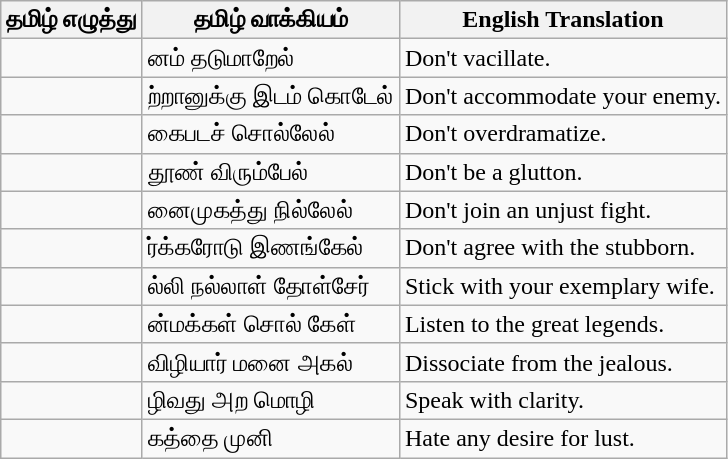<table class="wikitable">
<tr>
<th>தமிழ் எழுத்து</th>
<th>தமிழ் வாக்கியம்</th>
<th>English Translation</th>
</tr>
<tr>
<td></td>
<td>னம் தடுமாறேல்</td>
<td>Don't vacillate.</td>
</tr>
<tr>
<td></td>
<td>ற்றானுக்கு இடம் கொடேல்</td>
<td>Don't accommodate your enemy.</td>
</tr>
<tr>
<td></td>
<td>கைபடச் சொல்லேல்</td>
<td>Don't overdramatize.</td>
</tr>
<tr>
<td></td>
<td>தூண் விரும்பேல்</td>
<td>Don't be a glutton.</td>
</tr>
<tr>
<td></td>
<td>னைமுகத்து நில்லேல்</td>
<td>Don't join an unjust fight.</td>
</tr>
<tr>
<td></td>
<td>ர்க்கரோடு இணங்கேல்</td>
<td>Don't agree with the stubborn.</td>
</tr>
<tr>
<td></td>
<td>ல்லி நல்லாள் தோள்சேர்</td>
<td>Stick with your exemplary wife.</td>
</tr>
<tr>
<td></td>
<td>ன்மக்கள் சொல் கேள்</td>
<td>Listen to the great legends.</td>
</tr>
<tr>
<td></td>
<td> விழியார் மனை அகல்</td>
<td>Dissociate from the jealous.</td>
</tr>
<tr>
<td></td>
<td>ழிவது அற மொழி</td>
<td>Speak with clarity.</td>
</tr>
<tr>
<td></td>
<td>கத்தை முனி</td>
<td>Hate any desire for lust.</td>
</tr>
</table>
